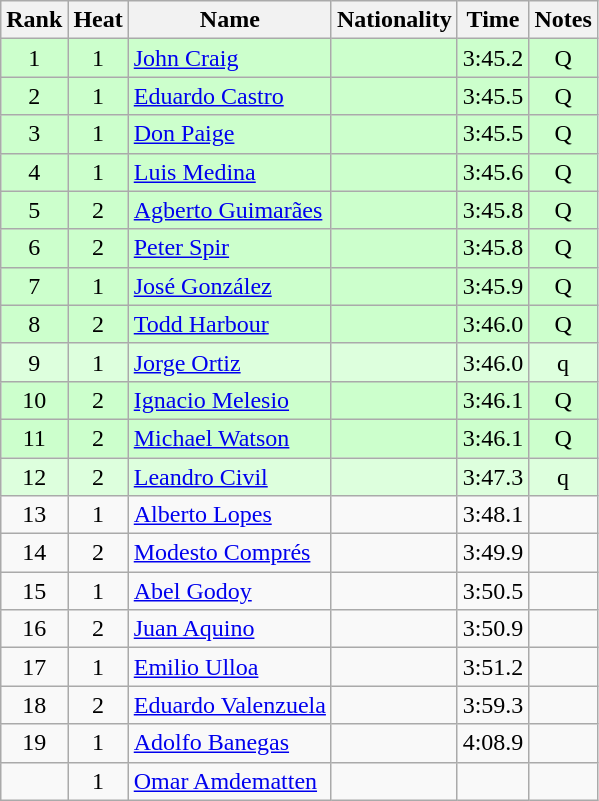<table class="wikitable sortable" style="text-align:center">
<tr>
<th>Rank</th>
<th>Heat</th>
<th>Name</th>
<th>Nationality</th>
<th>Time</th>
<th>Notes</th>
</tr>
<tr bgcolor=ccffcc>
<td>1</td>
<td>1</td>
<td align=left><a href='#'>John Craig</a></td>
<td align=left></td>
<td>3:45.2</td>
<td>Q</td>
</tr>
<tr bgcolor=ccffcc>
<td>2</td>
<td>1</td>
<td align=left><a href='#'>Eduardo Castro</a></td>
<td align=left></td>
<td>3:45.5</td>
<td>Q</td>
</tr>
<tr bgcolor=ccffcc>
<td>3</td>
<td>1</td>
<td align=left><a href='#'>Don Paige</a></td>
<td align=left></td>
<td>3:45.5</td>
<td>Q</td>
</tr>
<tr bgcolor=ccffcc>
<td>4</td>
<td>1</td>
<td align=left><a href='#'>Luis Medina</a></td>
<td align=left></td>
<td>3:45.6</td>
<td>Q</td>
</tr>
<tr bgcolor=ccffcc>
<td>5</td>
<td>2</td>
<td align=left><a href='#'>Agberto Guimarães</a></td>
<td align=left></td>
<td>3:45.8</td>
<td>Q</td>
</tr>
<tr bgcolor=ccffcc>
<td>6</td>
<td>2</td>
<td align=left><a href='#'>Peter Spir</a></td>
<td align=left></td>
<td>3:45.8</td>
<td>Q</td>
</tr>
<tr bgcolor=ccffcc>
<td>7</td>
<td>1</td>
<td align=left><a href='#'>José González</a></td>
<td align=left></td>
<td>3:45.9</td>
<td>Q</td>
</tr>
<tr bgcolor=ccffcc>
<td>8</td>
<td>2</td>
<td align=left><a href='#'>Todd Harbour</a></td>
<td align=left></td>
<td>3:46.0</td>
<td>Q</td>
</tr>
<tr bgcolor=ddffdd>
<td>9</td>
<td>1</td>
<td align=left><a href='#'>Jorge Ortiz</a></td>
<td align=left></td>
<td>3:46.0</td>
<td>q</td>
</tr>
<tr bgcolor=ccffcc>
<td>10</td>
<td>2</td>
<td align=left><a href='#'>Ignacio Melesio</a></td>
<td align=left></td>
<td>3:46.1</td>
<td>Q</td>
</tr>
<tr bgcolor=ccffcc>
<td>11</td>
<td>2</td>
<td align=left><a href='#'>Michael Watson</a></td>
<td align=left></td>
<td>3:46.1</td>
<td>Q</td>
</tr>
<tr bgcolor=ddffdd>
<td>12</td>
<td>2</td>
<td align=left><a href='#'>Leandro Civil</a></td>
<td align=left></td>
<td>3:47.3</td>
<td>q</td>
</tr>
<tr>
<td>13</td>
<td>1</td>
<td align=left><a href='#'>Alberto Lopes</a></td>
<td align=left></td>
<td>3:48.1</td>
<td></td>
</tr>
<tr>
<td>14</td>
<td>2</td>
<td align=left><a href='#'>Modesto Comprés</a></td>
<td align=left></td>
<td>3:49.9</td>
<td></td>
</tr>
<tr>
<td>15</td>
<td>1</td>
<td align=left><a href='#'>Abel Godoy</a></td>
<td align=left></td>
<td>3:50.5</td>
<td></td>
</tr>
<tr>
<td>16</td>
<td>2</td>
<td align=left><a href='#'>Juan Aquino</a></td>
<td align=left></td>
<td>3:50.9</td>
<td></td>
</tr>
<tr>
<td>17</td>
<td>1</td>
<td align=left><a href='#'>Emilio Ulloa</a></td>
<td align=left></td>
<td>3:51.2</td>
<td></td>
</tr>
<tr>
<td>18</td>
<td>2</td>
<td align=left><a href='#'>Eduardo Valenzuela</a></td>
<td align=left></td>
<td>3:59.3</td>
<td></td>
</tr>
<tr>
<td>19</td>
<td>1</td>
<td align=left><a href='#'>Adolfo Banegas</a></td>
<td align=left></td>
<td>4:08.9</td>
<td></td>
</tr>
<tr>
<td></td>
<td>1</td>
<td align=left><a href='#'>Omar Amdematten</a></td>
<td align=left></td>
<td></td>
<td></td>
</tr>
</table>
